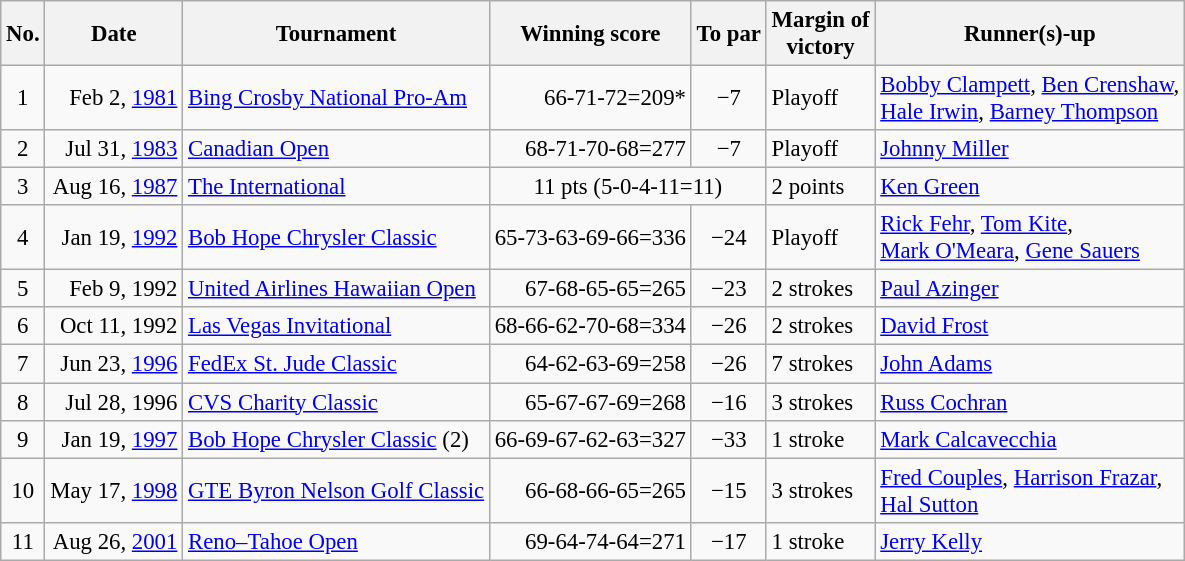<table class="wikitable" style="font-size:95%;">
<tr>
<th>No.</th>
<th>Date</th>
<th>Tournament</th>
<th>Winning score</th>
<th>To par</th>
<th>Margin of<br>victory</th>
<th>Runner(s)-up</th>
</tr>
<tr>
<td align=center>1</td>
<td align=right>Feb 2, <a href='#'>1981</a></td>
<td><a href='#'>Bing Crosby National Pro-Am</a></td>
<td align=right>66-71-72=209*</td>
<td align=center>−7</td>
<td>Playoff</td>
<td> <a href='#'>Bobby Clampett</a>,  <a href='#'>Ben Crenshaw</a>,<br> <a href='#'>Hale Irwin</a>,  <a href='#'>Barney Thompson</a></td>
</tr>
<tr>
<td align=center>2</td>
<td align=right>Jul 31, <a href='#'>1983</a></td>
<td><a href='#'>Canadian Open</a></td>
<td align=right>68-71-70-68=277</td>
<td align=center>−7</td>
<td>Playoff</td>
<td> <a href='#'>Johnny Miller</a></td>
</tr>
<tr>
<td align=center>3</td>
<td align=right>Aug 16, <a href='#'>1987</a></td>
<td><a href='#'>The International</a></td>
<td colspan=2 align=center>11 pts (5-0-4-11=11)</td>
<td>2 points</td>
<td> <a href='#'>Ken Green</a></td>
</tr>
<tr>
<td align=center>4</td>
<td align=right>Jan 19, <a href='#'>1992</a></td>
<td><a href='#'>Bob Hope Chrysler Classic</a></td>
<td align=right>65-73-63-69-66=336</td>
<td align=center>−24</td>
<td>Playoff</td>
<td> <a href='#'>Rick Fehr</a>,  <a href='#'>Tom Kite</a>,<br> <a href='#'>Mark O'Meara</a>,  <a href='#'>Gene Sauers</a></td>
</tr>
<tr>
<td align=center>5</td>
<td align=right>Feb 9, 1992</td>
<td><a href='#'>United Airlines Hawaiian Open</a></td>
<td align=right>67-68-65-65=265</td>
<td align=center>−23</td>
<td>2 strokes</td>
<td> <a href='#'>Paul Azinger</a></td>
</tr>
<tr>
<td align=center>6</td>
<td align=right>Oct 11, 1992</td>
<td><a href='#'>Las Vegas Invitational</a></td>
<td align=right>68-66-62-70-68=334</td>
<td align=center>−26</td>
<td>2 strokes</td>
<td> <a href='#'>David Frost</a></td>
</tr>
<tr>
<td align=center>7</td>
<td align=right>Jun 23, <a href='#'>1996</a></td>
<td><a href='#'>FedEx St. Jude Classic</a></td>
<td align=right>64-62-63-69=258</td>
<td align=center>−26</td>
<td>7 strokes</td>
<td> <a href='#'>John Adams</a></td>
</tr>
<tr>
<td align=center>8</td>
<td align=right>Jul 28, 1996</td>
<td><a href='#'>CVS Charity Classic</a></td>
<td align=right>65-67-67-69=268</td>
<td align=center>−16</td>
<td>3 strokes</td>
<td> <a href='#'>Russ Cochran</a></td>
</tr>
<tr>
<td align=center>9</td>
<td align=right>Jan 19, <a href='#'>1997</a></td>
<td><a href='#'>Bob Hope Chrysler Classic</a> (2)</td>
<td align=right>66-69-67-62-63=327</td>
<td align=center>−33</td>
<td>1 stroke</td>
<td> <a href='#'>Mark Calcavecchia</a></td>
</tr>
<tr>
<td align=center>10</td>
<td align=right>May 17, <a href='#'>1998</a></td>
<td><a href='#'>GTE Byron Nelson Golf Classic</a></td>
<td align=right>66-68-66-65=265</td>
<td align=center>−15</td>
<td>3 strokes</td>
<td> <a href='#'>Fred Couples</a>,  <a href='#'>Harrison Frazar</a>,<br> <a href='#'>Hal Sutton</a></td>
</tr>
<tr>
<td align=center>11</td>
<td align=right>Aug 26, <a href='#'>2001</a></td>
<td><a href='#'>Reno–Tahoe Open</a></td>
<td align=right>69-64-74-64=271</td>
<td align=center>−17</td>
<td>1 stroke</td>
<td> <a href='#'>Jerry Kelly</a></td>
</tr>
</table>
